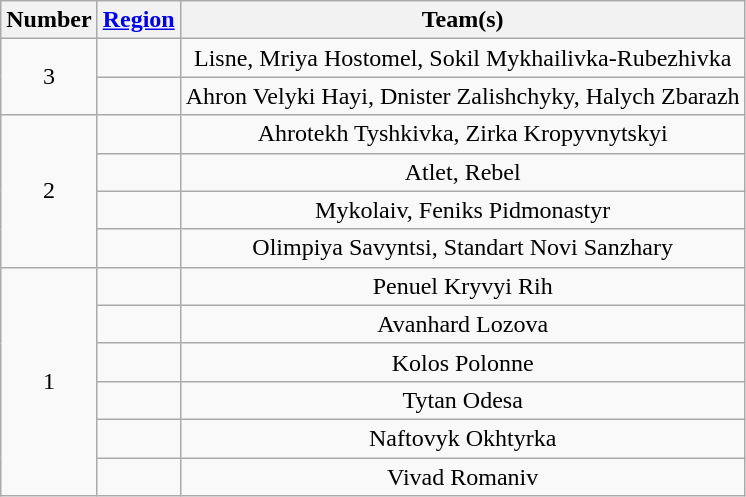<table class="wikitable" style="text-align:center">
<tr>
<th>Number</th>
<th><a href='#'>Region</a></th>
<th>Team(s)</th>
</tr>
<tr>
<td rowspan="2">3</td>
<td align="left"></td>
<td>Lisne, Mriya Hostomel, Sokil Mykhailivka-Rubezhivka</td>
</tr>
<tr>
<td align="left"></td>
<td>Ahron Velyki Hayi, Dnister Zalishchyky, Halych Zbarazh</td>
</tr>
<tr>
<td rowspan="4">2</td>
<td align="left"></td>
<td>Ahrotekh Tyshkivka, Zirka Kropyvnytskyi</td>
</tr>
<tr>
<td align="left"></td>
<td>Atlet, Rebel</td>
</tr>
<tr>
<td align="left"></td>
<td>Mykolaiv, Feniks Pidmonastyr</td>
</tr>
<tr>
<td align="left"></td>
<td>Olimpiya Savyntsi, Standart Novi Sanzhary</td>
</tr>
<tr>
<td rowspan="13">1</td>
<td align="left"></td>
<td>Penuel Kryvyi Rih</td>
</tr>
<tr>
<td align="left"></td>
<td>Avanhard Lozova</td>
</tr>
<tr>
<td align="left"></td>
<td>Kolos Polonne</td>
</tr>
<tr>
<td align="left"></td>
<td>Tytan Odesa</td>
</tr>
<tr>
<td align="left"></td>
<td>Naftovyk Okhtyrka</td>
</tr>
<tr>
<td align="left"></td>
<td>Vivad Romaniv</td>
</tr>
</table>
